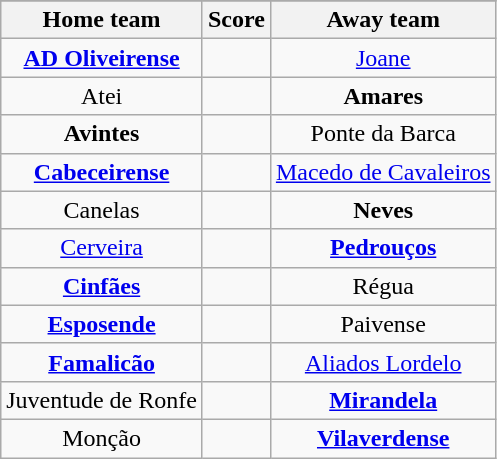<table class="wikitable" style="text-align: center">
<tr>
</tr>
<tr>
<th>Home team</th>
<th>Score</th>
<th>Away team</th>
</tr>
<tr>
<td><strong><a href='#'>AD Oliveirense</a></strong> </td>
<td></td>
<td><a href='#'>Joane</a> </td>
</tr>
<tr>
<td>Atei </td>
<td></td>
<td><strong>Amares</strong> </td>
</tr>
<tr>
<td><strong>Avintes</strong> </td>
<td></td>
<td>Ponte da Barca </td>
</tr>
<tr>
<td><strong><a href='#'>Cabeceirense</a></strong> </td>
<td></td>
<td><a href='#'>Macedo de Cavaleiros</a> </td>
</tr>
<tr>
<td>Canelas </td>
<td></td>
<td><strong>Neves</strong> </td>
</tr>
<tr>
<td><a href='#'>Cerveira</a> </td>
<td></td>
<td><strong><a href='#'>Pedrouços</a></strong> </td>
</tr>
<tr>
<td><strong><a href='#'>Cinfães</a></strong> </td>
<td></td>
<td>Régua </td>
</tr>
<tr>
<td><strong><a href='#'>Esposende</a></strong> </td>
<td></td>
<td>Paivense </td>
</tr>
<tr>
<td><strong><a href='#'>Famalicão</a></strong> </td>
<td></td>
<td><a href='#'>Aliados Lordelo</a> </td>
</tr>
<tr>
<td>Juventude de Ronfe </td>
<td></td>
<td><strong><a href='#'>Mirandela</a></strong> </td>
</tr>
<tr>
<td>Monção </td>
<td></td>
<td><strong><a href='#'>Vilaverdense</a></strong> </td>
</tr>
</table>
